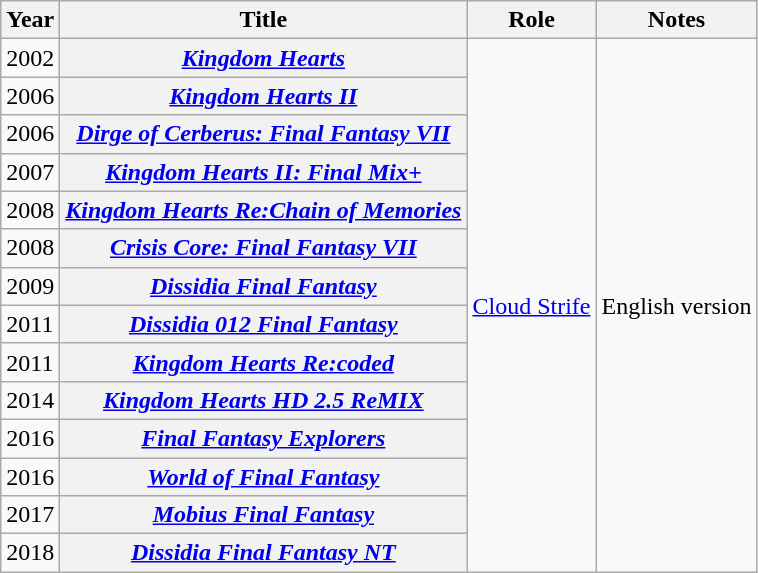<table class="wikitable plainrowheaders sortable">
<tr>
<th scope="col">Year</th>
<th scope="col">Title</th>
<th scope="col">Role</th>
<th class="unsortable">Notes</th>
</tr>
<tr>
<td>2002</td>
<th scope="row"><em><a href='#'>Kingdom Hearts</a></em></th>
<td rowspan="15"><a href='#'>Cloud Strife</a></td>
<td rowspan="15">English version</td>
</tr>
<tr>
<td>2006</td>
<th scope="row"><em><a href='#'>Kingdom Hearts II</a></em></th>
</tr>
<tr>
<td>2006</td>
<th scope="row"><em><a href='#'>Dirge of Cerberus: Final Fantasy VII</a></em></th>
</tr>
<tr>
<td>2007</td>
<th scope="row"><em><a href='#'>Kingdom Hearts II: Final Mix+</a></em></th>
</tr>
<tr>
<td>2008</td>
<th scope="row"><em><a href='#'>Kingdom Hearts Re:Chain of Memories</a></em></th>
</tr>
<tr>
<td>2008</td>
<th scope="row"><em><a href='#'>Crisis Core: Final Fantasy VII</a></em></th>
</tr>
<tr>
<td>2009</td>
<th scope="row"><em><a href='#'>Dissidia Final Fantasy</a></em></th>
</tr>
<tr>
<td>2011</td>
<th scope="row"><em><a href='#'>Dissidia 012 Final Fantasy</a></em></th>
</tr>
<tr>
<td>2011</td>
<th scope="row"><em><a href='#'>Kingdom Hearts Re:coded</a></em></th>
</tr>
<tr>
<td>2014</td>
<th scope="row"><em><a href='#'>Kingdom Hearts HD 2.5 ReMIX</a></em></th>
</tr>
<tr>
<td>2016</td>
<th scope="row"><em><a href='#'>Final Fantasy Explorers</a></em></th>
</tr>
<tr>
<td>2016</td>
<th scope="row"><em><a href='#'>World of Final Fantasy</a></em></th>
</tr>
<tr>
<td>2017</td>
<th scope="row"><em><a href='#'>Mobius Final Fantasy</a></em></th>
</tr>
<tr>
<td>2018</td>
<th scope="row"><em><a href='#'>Dissidia Final Fantasy NT</a></em></th>
</tr>
</table>
